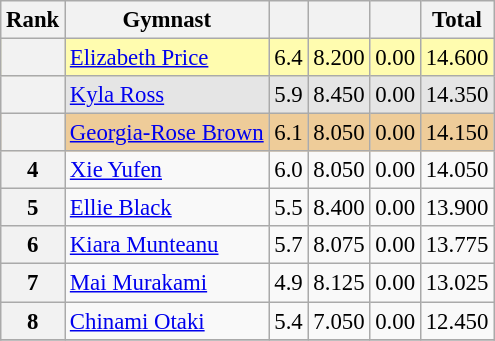<table class="wikitable sortable" style="text-align:center; font-size:95%">
<tr>
<th scope=col>Rank</th>
<th scope=col>Gymnast</th>
<th scope=col></th>
<th scope=col></th>
<th scope=col></th>
<th scope=col>Total</th>
</tr>
<tr bgcolor=fffcaf>
<th scope=row style="text-align:center"></th>
<td align=left><a href='#'>Elizabeth Price</a><br></td>
<td>6.4</td>
<td>8.200</td>
<td>0.00</td>
<td>14.600</td>
</tr>
<tr bgcolor=e5e5e5>
<th scope=row style="text-align:center"></th>
<td align=left><a href='#'>Kyla Ross</a><br></td>
<td>5.9</td>
<td>8.450</td>
<td>0.00</td>
<td>14.350</td>
</tr>
<tr bgcolor=eecc99>
<th scope=row style="text-align:center"></th>
<td align=left><a href='#'>Georgia-Rose Brown</a><br></td>
<td>6.1</td>
<td>8.050</td>
<td>0.00</td>
<td>14.150</td>
</tr>
<tr>
<th scope=row style="text-align:center">4</th>
<td align=left><a href='#'>Xie Yufen</a><br></td>
<td>6.0</td>
<td>8.050</td>
<td>0.00</td>
<td>14.050</td>
</tr>
<tr>
<th scope=row style="text-align:center">5</th>
<td align=left><a href='#'>Ellie Black</a><br></td>
<td>5.5</td>
<td>8.400</td>
<td>0.00</td>
<td>13.900</td>
</tr>
<tr>
<th scope=row style="text-align:center">6</th>
<td align=left><a href='#'>Kiara Munteanu</a><br></td>
<td>5.7</td>
<td>8.075</td>
<td>0.00</td>
<td>13.775</td>
</tr>
<tr>
<th scope=row style="text-align:center">7</th>
<td align=left><a href='#'>Mai Murakami</a><br></td>
<td>4.9</td>
<td>8.125</td>
<td>0.00</td>
<td>13.025</td>
</tr>
<tr>
<th scope=row style="text-align:center">8</th>
<td align=left><a href='#'>Chinami Otaki</a><br></td>
<td>5.4</td>
<td>7.050</td>
<td>0.00</td>
<td>12.450</td>
</tr>
<tr>
</tr>
</table>
